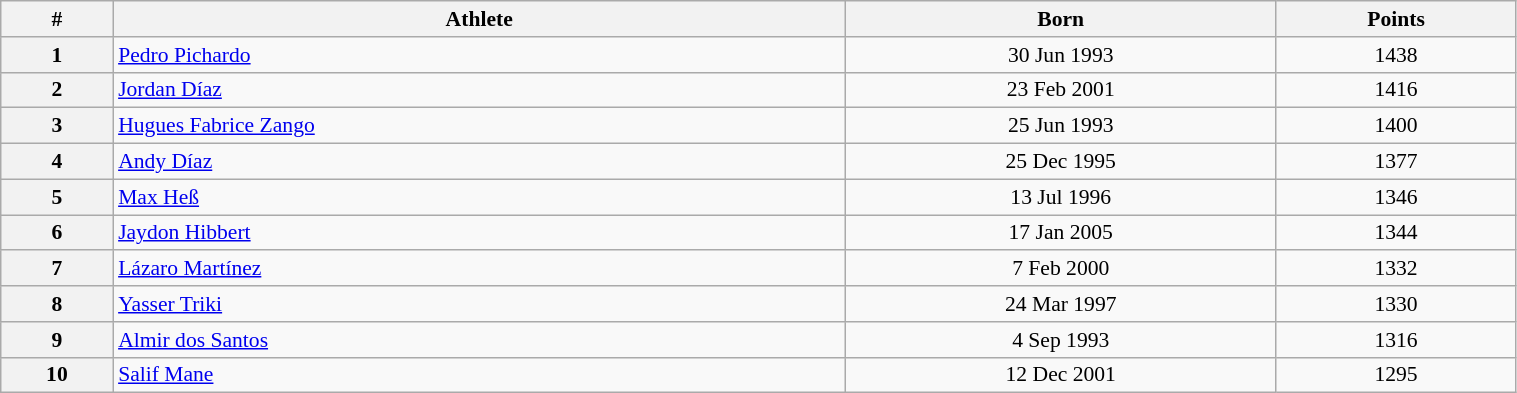<table class="wikitable" width=80% style="font-size:90%; text-align:center;">
<tr>
<th>#</th>
<th>Athlete</th>
<th>Born</th>
<th>Points</th>
</tr>
<tr>
<th>1</th>
<td align=left> <a href='#'>Pedro Pichardo</a></td>
<td>30 Jun 1993</td>
<td>1438</td>
</tr>
<tr>
<th>2</th>
<td align=left> <a href='#'>Jordan Díaz</a></td>
<td>23 Feb 2001</td>
<td>1416</td>
</tr>
<tr>
<th>3</th>
<td align=left> <a href='#'>Hugues Fabrice Zango</a></td>
<td>25 Jun 1993</td>
<td>1400</td>
</tr>
<tr>
<th>4</th>
<td align=left> <a href='#'>Andy Díaz</a></td>
<td>25 Dec 1995</td>
<td>1377</td>
</tr>
<tr>
<th>5</th>
<td align=left> <a href='#'>Max Heß</a></td>
<td>13 Jul 1996</td>
<td>1346</td>
</tr>
<tr>
<th>6</th>
<td align=left> <a href='#'>Jaydon Hibbert</a></td>
<td>17 Jan 2005</td>
<td>1344</td>
</tr>
<tr>
<th>7</th>
<td align=left> <a href='#'>Lázaro Martínez</a></td>
<td>7 Feb 2000</td>
<td>1332</td>
</tr>
<tr>
<th>8</th>
<td align=left> <a href='#'>Yasser Triki</a></td>
<td>24 Mar 1997</td>
<td>1330</td>
</tr>
<tr>
<th>9</th>
<td align=left> <a href='#'>Almir dos Santos</a></td>
<td>4 Sep 1993</td>
<td>1316</td>
</tr>
<tr>
<th>10</th>
<td align=left> <a href='#'>Salif Mane</a></td>
<td>12 Dec 2001</td>
<td>1295</td>
</tr>
</table>
